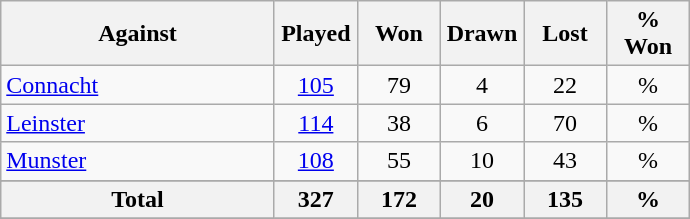<table class = "wikitable sortable" style="text-align:center">
<tr>
<th width=175>Against</th>
<th width=48>Played</th>
<th width=48>Won</th>
<th width=48>Drawn</th>
<th width=48>Lost</th>
<th width=48>% Won</th>
</tr>
<tr>
<td style="text-align:left;"> <a href='#'>Connacht</a></td>
<td><a href='#'>105</a></td>
<td>79</td>
<td>4</td>
<td>22</td>
<td>%</td>
</tr>
<tr>
<td style="text-align:left;"> <a href='#'>Leinster</a></td>
<td><a href='#'>114</a></td>
<td>38</td>
<td>6</td>
<td>70</td>
<td>%</td>
</tr>
<tr>
<td style="text-align:left;"> <a href='#'>Munster</a></td>
<td><a href='#'>108</a></td>
<td>55</td>
<td>10</td>
<td>43</td>
<td>%</td>
</tr>
<tr>
</tr>
<tr class="sortbottom">
<th>Total</th>
<th>327</th>
<th>172</th>
<th>20</th>
<th>135</th>
<th>%</th>
</tr>
<tr>
</tr>
</table>
